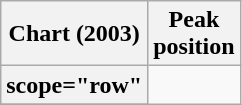<table class="wikitable sortable plainrowheaders" style="text-align:center">
<tr>
<th scope="col">Chart (2003)</th>
<th scope="col">Peak<br>position</th>
</tr>
<tr>
<th>scope="row"</th>
</tr>
<tr>
</tr>
</table>
